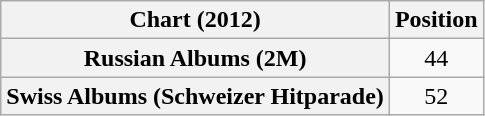<table class="wikitable plainrowheaders" style="text-align:center">
<tr>
<th scope="col">Chart (2012)</th>
<th scope="col">Position</th>
</tr>
<tr>
<th scope="row">Russian Albums (2M)</th>
<td>44</td>
</tr>
<tr>
<th scope="row">Swiss Albums (Schweizer Hitparade)</th>
<td>52</td>
</tr>
</table>
